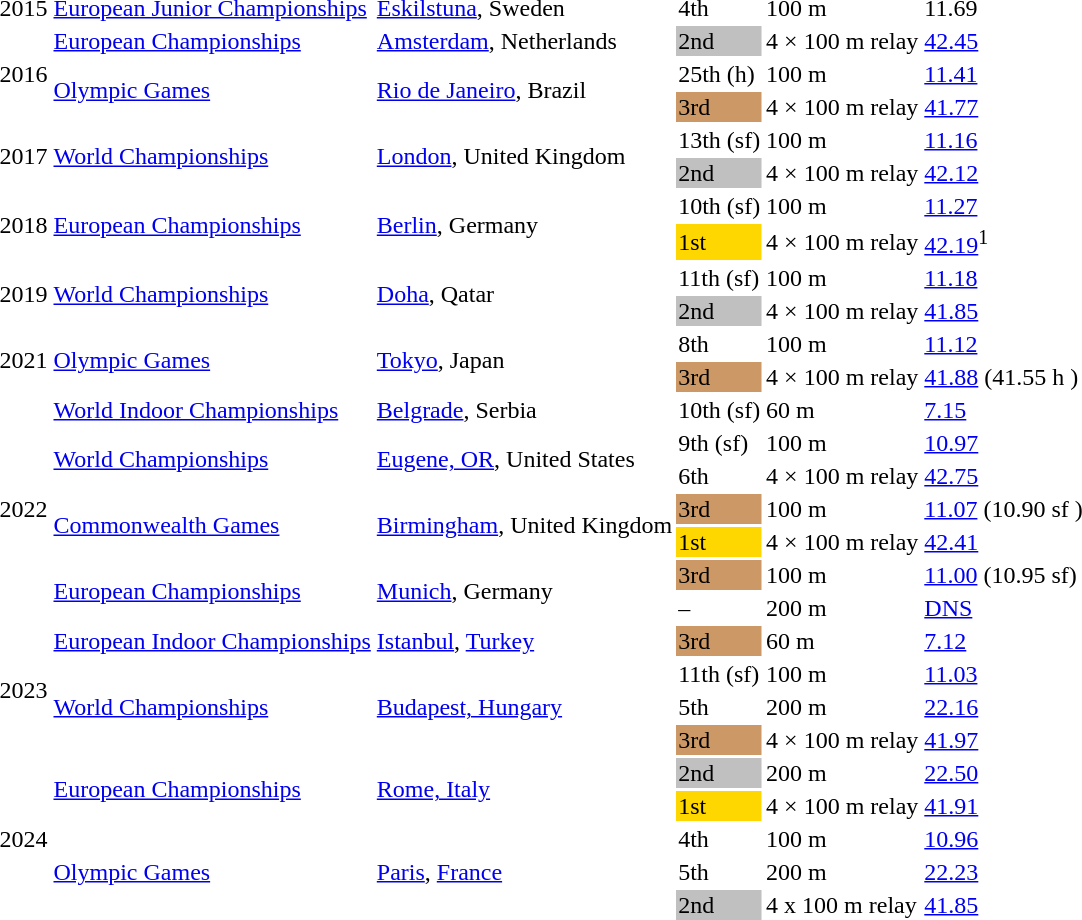<table>
<tr>
<td>2015</td>
<td><a href='#'>European Junior Championships</a></td>
<td><a href='#'>Eskilstuna</a>, Sweden</td>
<td>4th</td>
<td>100 m</td>
<td>11.69</td>
</tr>
<tr>
<td rowspan=3>2016</td>
<td><a href='#'>European Championships</a></td>
<td><a href='#'>Amsterdam</a>, Netherlands</td>
<td bgcolor=silver>2nd</td>
<td>4 × 100 m relay</td>
<td><a href='#'>42.45</a></td>
</tr>
<tr>
<td rowspan=2><a href='#'>Olympic Games</a></td>
<td rowspan=2><a href='#'>Rio de Janeiro</a>, Brazil</td>
<td>25th (h)</td>
<td>100 m</td>
<td><a href='#'>11.41</a></td>
</tr>
<tr>
<td bgcolor=cc9966>3rd</td>
<td>4 × 100 m relay</td>
<td><a href='#'>41.77</a></td>
</tr>
<tr>
<td rowspan=2>2017</td>
<td rowspan=2><a href='#'>World Championships</a></td>
<td rowspan=2><a href='#'>London</a>, United Kingdom</td>
<td>13th (sf)</td>
<td>100 m</td>
<td><a href='#'>11.16</a></td>
</tr>
<tr>
<td bgcolor=silver>2nd</td>
<td>4 × 100 m relay</td>
<td><a href='#'>42.12</a></td>
</tr>
<tr>
<td rowspan=2>2018</td>
<td rowspan=2><a href='#'>European Championships</a></td>
<td rowspan=2><a href='#'>Berlin</a>, Germany</td>
<td>10th (sf)</td>
<td>100 m</td>
<td><a href='#'>11.27</a></td>
</tr>
<tr>
<td bgcolor=gold>1st</td>
<td>4 × 100 m relay</td>
<td><a href='#'>42.19</a><sup>1</sup></td>
</tr>
<tr>
<td rowspan=2>2019</td>
<td rowspan=2><a href='#'>World Championships</a></td>
<td rowspan=2><a href='#'>Doha</a>, Qatar</td>
<td>11th (sf)</td>
<td>100 m</td>
<td><a href='#'>11.18</a></td>
</tr>
<tr>
<td bgcolor=silver>2nd</td>
<td>4 × 100 m relay</td>
<td><a href='#'>41.85</a></td>
</tr>
<tr>
<td rowspan=2>2021</td>
<td rowspan=2><a href='#'>Olympic Games</a></td>
<td rowspan=2><a href='#'>Tokyo</a>, Japan</td>
<td>8th</td>
<td>100 m</td>
<td><a href='#'>11.12</a></td>
</tr>
<tr>
<td bgcolor=cc9966>3rd</td>
<td>4 × 100 m relay</td>
<td><a href='#'>41.88</a> (41.55 h )</td>
</tr>
<tr>
<td rowspan=7>2022</td>
<td><a href='#'>World Indoor Championships</a></td>
<td><a href='#'>Belgrade</a>, Serbia</td>
<td>10th (sf)</td>
<td>60 m</td>
<td><a href='#'>7.15</a></td>
</tr>
<tr>
<td rowspan=2><a href='#'>World Championships</a></td>
<td rowspan=2><a href='#'>Eugene, OR</a>, United States</td>
<td>9th (sf)</td>
<td>100 m</td>
<td><a href='#'>10.97</a></td>
</tr>
<tr>
<td>6th</td>
<td>4 × 100 m relay</td>
<td><a href='#'>42.75</a></td>
</tr>
<tr>
<td rowspan=2><a href='#'>Commonwealth Games</a></td>
<td rowspan=2><a href='#'>Birmingham</a>, United Kingdom</td>
<td bgcolor=cc9966>3rd</td>
<td>100 m</td>
<td><a href='#'>11.07</a> (10.90 sf )</td>
</tr>
<tr>
<td bgcolor=gold>1st</td>
<td>4 × 100 m relay</td>
<td><a href='#'>42.41</a> </td>
</tr>
<tr>
<td rowspan=2><a href='#'>European Championships</a></td>
<td rowspan=2><a href='#'>Munich</a>, Germany</td>
<td bgcolor=cc9966>3rd</td>
<td>100 m</td>
<td><a href='#'>11.00</a> (10.95 sf)</td>
</tr>
<tr>
<td>–</td>
<td>200 m</td>
<td><a href='#'>DNS</a></td>
</tr>
<tr>
<td rowspan=4>2023</td>
<td><a href='#'>European Indoor Championships</a></td>
<td><a href='#'>Istanbul</a>, <a href='#'>Turkey</a></td>
<td bgcolor=cc9966>3rd</td>
<td>60 m</td>
<td><a href='#'>7.12</a></td>
</tr>
<tr>
<td rowspan=3><a href='#'>World Championships</a></td>
<td rowspan=3><a href='#'>Budapest, Hungary</a></td>
<td>11th (sf)</td>
<td>100 m</td>
<td><a href='#'>11.03</a></td>
</tr>
<tr>
<td>5th</td>
<td>200 m</td>
<td><a href='#'>22.16</a></td>
</tr>
<tr>
<td bgcolor=cc9966>3rd</td>
<td>4 × 100 m relay</td>
<td><a href='#'>41.97</a></td>
</tr>
<tr>
<td rowspan=5>2024</td>
<td rowspan=2><a href='#'>European Championships</a></td>
<td rowspan=2><a href='#'>Rome, Italy</a></td>
<td bgcolor=silver>2nd</td>
<td>200 m</td>
<td><a href='#'>22.50</a></td>
</tr>
<tr>
<td bgcolor=gold>1st</td>
<td>4 × 100 m relay</td>
<td><a href='#'>41.91</a></td>
</tr>
<tr>
<td rowspan=3><a href='#'>Olympic Games</a></td>
<td rowspan=3><a href='#'>Paris</a>, <a href='#'>France</a></td>
<td>4th</td>
<td>100 m</td>
<td><a href='#'>10.96</a></td>
</tr>
<tr>
<td>5th</td>
<td>200 m</td>
<td><a href='#'>22.23</a></td>
</tr>
<tr>
<td bgcolor=silver>2nd</td>
<td>4 x 100 m relay</td>
<td><a href='#'>41.85</a></td>
</tr>
</table>
